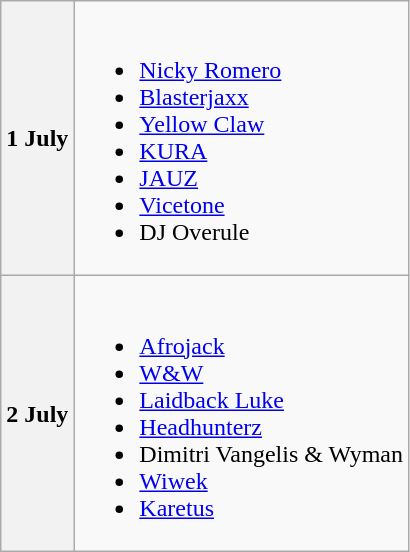<table class="wikitable">
<tr>
<th>1 July</th>
<td><br><ul><li><a href='#'>Nicky Romero</a></li><li><a href='#'>Blasterjaxx</a></li><li><a href='#'>Yellow Claw</a></li><li><a href='#'>KURA</a></li><li><a href='#'>JAUZ</a></li><li><a href='#'>Vicetone</a></li><li>DJ Overule</li></ul></td>
</tr>
<tr>
<th>2 July</th>
<td><br><ul><li><a href='#'>Afrojack</a></li><li><a href='#'>W&W</a></li><li><a href='#'>Laidback Luke</a></li><li><a href='#'>Headhunterz</a></li><li>Dimitri Vangelis & Wyman</li><li><a href='#'>Wiwek</a></li><li><a href='#'>Karetus</a></li></ul></td>
</tr>
</table>
